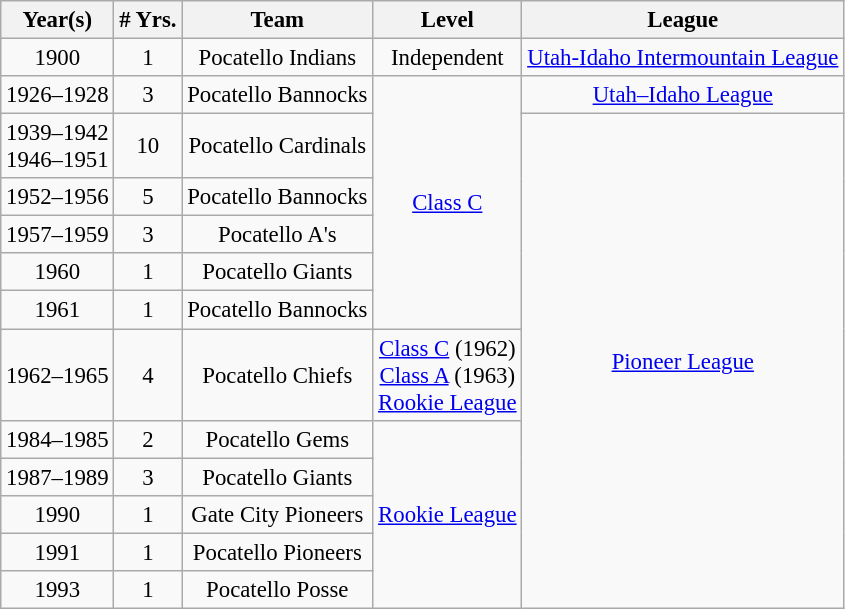<table class="wikitable" style="text-align:center; font-size: 95%;">
<tr>
<th>Year(s)</th>
<th># Yrs.</th>
<th>Team</th>
<th>Level</th>
<th>League</th>
</tr>
<tr>
<td>1900</td>
<td>1</td>
<td>Pocatello Indians</td>
<td>Independent</td>
<td><a href='#'>Utah-Idaho Intermountain League</a></td>
</tr>
<tr>
<td>1926–1928</td>
<td>3</td>
<td>Pocatello Bannocks</td>
<td rowspan=6><a href='#'>Class C</a></td>
<td><a href='#'>Utah–Idaho League</a></td>
</tr>
<tr>
<td>1939–1942<br>1946–1951</td>
<td>10</td>
<td>Pocatello Cardinals</td>
<td rowspan=11><a href='#'>Pioneer League</a></td>
</tr>
<tr>
<td>1952–1956</td>
<td>5</td>
<td>Pocatello Bannocks</td>
</tr>
<tr>
<td>1957–1959</td>
<td>3</td>
<td>Pocatello A's</td>
</tr>
<tr>
<td>1960</td>
<td>1</td>
<td>Pocatello Giants</td>
</tr>
<tr>
<td>1961</td>
<td>1</td>
<td>Pocatello Bannocks</td>
</tr>
<tr>
<td>1962–1965</td>
<td>4</td>
<td>Pocatello Chiefs</td>
<td><a href='#'>Class C</a> (1962)<br><a href='#'>Class A</a> (1963)<br><a href='#'>Rookie League</a></td>
</tr>
<tr>
<td>1984–1985</td>
<td>2</td>
<td>Pocatello Gems</td>
<td rowspan=5><a href='#'>Rookie League</a></td>
</tr>
<tr>
<td>1987–1989</td>
<td>3</td>
<td>Pocatello Giants</td>
</tr>
<tr>
<td>1990</td>
<td>1</td>
<td>Gate City Pioneers</td>
</tr>
<tr>
<td>1991</td>
<td>1</td>
<td>Pocatello Pioneers</td>
</tr>
<tr>
<td>1993</td>
<td>1</td>
<td>Pocatello Posse</td>
</tr>
</table>
